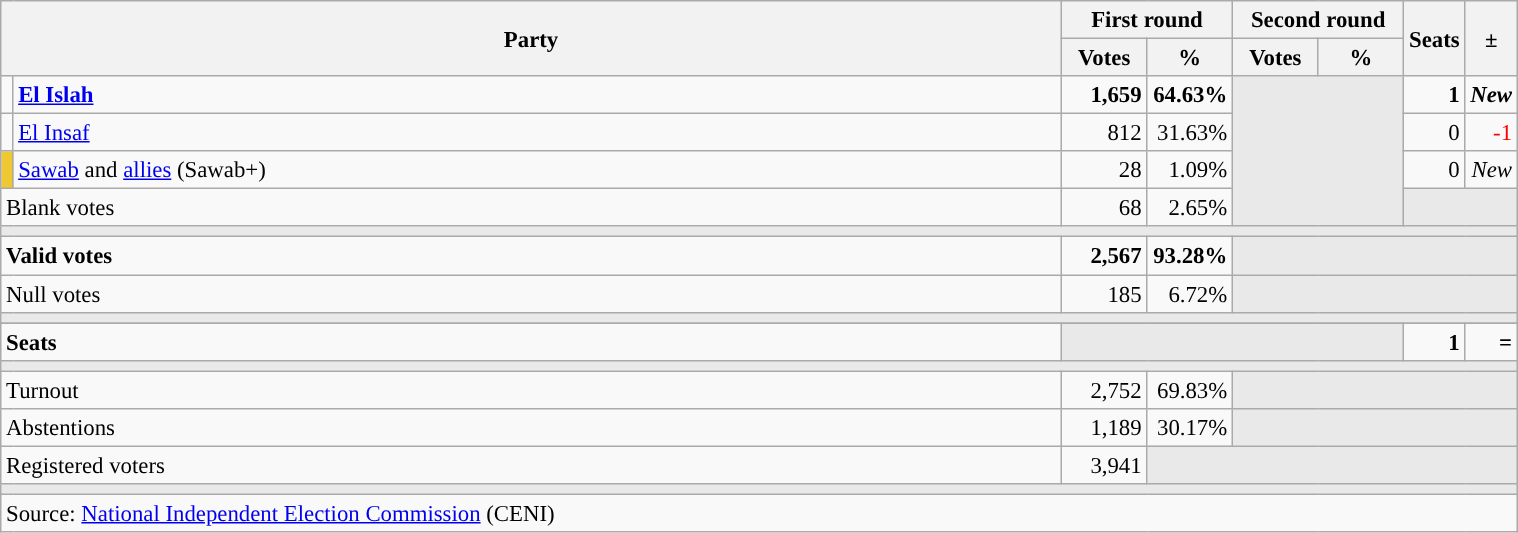<table class="wikitable" style="text-align:right;font-size:95%;">
<tr>
<th rowspan="2" colspan="2" width="700">Party</th>
<th colspan="2">First round</th>
<th colspan="2">Second round</th>
<th rowspan="2" width="25">Seats</th>
<th rowspan="2" width="20">±</th>
</tr>
<tr>
<th width="50">Votes</th>
<th width="50">%</th>
<th width="50">Votes</th>
<th width="50">%</th>
</tr>
<tr>
<td width="1" style="color:inherit;background:"></td>
<td style="text-align:left;"><strong><a href='#'>El Islah</a></strong></td>
<td><strong>1,659</strong></td>
<td><strong>64.63%</strong></td>
<td colspan="2" rowspan="4" style="background:#E9E9E9;"></td>
<td><strong>1</strong></td>
<td><strong><em>New</em></strong></td>
</tr>
<tr>
<td width="1" style="color:inherit;background:"></td>
<td style="text-align:left;"><a href='#'>El Insaf</a></td>
<td>812</td>
<td>31.63%</td>
<td>0</td>
<td style="color:red;">-1</td>
</tr>
<tr>
<td width="1" style="color:inherit;background:#F0C832;"></td>
<td style="text-align:left;"><a href='#'>Sawab</a> and <a href='#'>allies</a> (Sawab+)</td>
<td>28</td>
<td>1.09%</td>
<td>0</td>
<td><em>New</em></td>
</tr>
<tr>
<td colspan="2" style="text-align:left;">Blank votes</td>
<td>68</td>
<td>2.65%</td>
<td colspan="4" style="background:#E9E9E9;"></td>
</tr>
<tr>
<td colspan="8" style="background:#E9E9E9;"></td>
</tr>
<tr style="font-weight:bold;">
<td colspan="2" style="text-align:left;">Valid votes</td>
<td>2,567</td>
<td>93.28%</td>
<td colspan="4" style="background:#E9E9E9;"></td>
</tr>
<tr>
<td colspan="2" style="text-align:left;">Null votes</td>
<td>185</td>
<td>6.72%</td>
<td colspan="4" style="background:#E9E9E9;"></td>
</tr>
<tr>
<td colspan="8" style="background:#E9E9E9;"></td>
</tr>
<tr>
</tr>
<tr style="font-weight:bold;">
<td colspan="2" style="text-align:left;">Seats</td>
<td colspan="4" style="background:#E9E9E9;"></td>
<td>1</td>
<td>=</td>
</tr>
<tr>
<td colspan="8" style="background:#E9E9E9;"></td>
</tr>
<tr>
<td colspan="2" style="text-align:left;">Turnout</td>
<td>2,752</td>
<td>69.83%</td>
<td colspan="4" style="background:#E9E9E9;"></td>
</tr>
<tr>
<td colspan="2" style="text-align:left;">Abstentions</td>
<td>1,189</td>
<td>30.17%</td>
<td colspan="4" style="background:#E9E9E9;"></td>
</tr>
<tr>
<td colspan="2" style="text-align:left;">Registered voters</td>
<td>3,941</td>
<td colspan="5" style="background:#E9E9E9;"></td>
</tr>
<tr>
<td colspan="8" style="background:#E9E9E9;"></td>
</tr>
<tr>
<td colspan="8" style="text-align:left;">Source: <a href='#'>National Independent Election Commission</a> (CENI)</td>
</tr>
</table>
